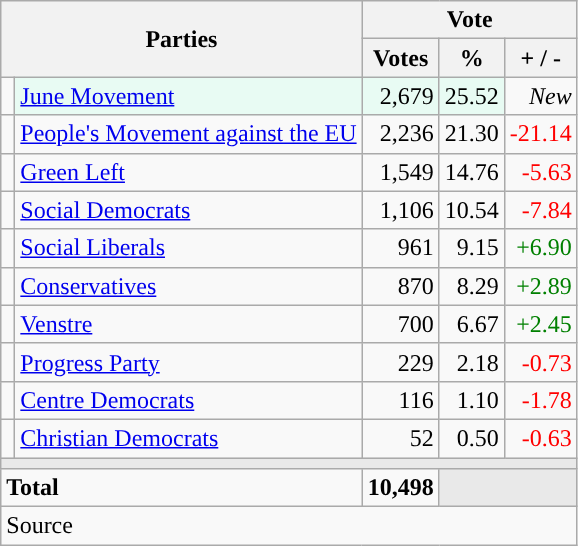<table class="wikitable" style="text-align:right;">
<tr>
<th style="text-align:centre;" rowspan="2" colspan="2" width="225">Parties</th>
<th colspan="3">Vote</th>
</tr>
<tr>
<th width="15">Votes</th>
<th width="15">%</th>
<th width="15">+ / -</th>
</tr>
<tr>
<td width="2" style="color:inherit;background:"></td>
<td bgcolor=#e8fbf3   align="left"><a href='#'>June Movement</a></td>
<td bgcolor=#e8fbf3>2,679</td>
<td bgcolor=#e8fbf3>25.52</td>
<td><em>New</em></td>
</tr>
<tr>
<td width="2" style="color:inherit;background:"></td>
<td align="left"><a href='#'>People's Movement against the EU</a></td>
<td>2,236</td>
<td>21.30</td>
<td style=color:red;>-21.14</td>
</tr>
<tr>
<td width="2" style="color:inherit;background:"></td>
<td align="left"><a href='#'>Green Left</a></td>
<td>1,549</td>
<td>14.76</td>
<td style=color:red;>-5.63</td>
</tr>
<tr>
<td width="2" style="color:inherit;background:"></td>
<td align="left"><a href='#'>Social Democrats</a></td>
<td>1,106</td>
<td>10.54</td>
<td style=color:red;>-7.84</td>
</tr>
<tr>
<td width="2" style="color:inherit;background:"></td>
<td align="left"><a href='#'>Social Liberals</a></td>
<td>961</td>
<td>9.15</td>
<td style=color:green;>+6.90</td>
</tr>
<tr>
<td width="2" style="color:inherit;background:"></td>
<td align="left"><a href='#'>Conservatives</a></td>
<td>870</td>
<td>8.29</td>
<td style=color:green;>+2.89</td>
</tr>
<tr>
<td width="2" style="color:inherit;background:"></td>
<td align="left"><a href='#'>Venstre</a></td>
<td>700</td>
<td>6.67</td>
<td style=color:green;>+2.45</td>
</tr>
<tr>
<td width="2" style="color:inherit;background:"></td>
<td align="left"><a href='#'>Progress Party</a></td>
<td>229</td>
<td>2.18</td>
<td style=color:red;>-0.73</td>
</tr>
<tr>
<td width="2" style="color:inherit;background:"></td>
<td align="left"><a href='#'>Centre Democrats</a></td>
<td>116</td>
<td>1.10</td>
<td style=color:red;>-1.78</td>
</tr>
<tr>
<td width="2" style="color:inherit;background:"></td>
<td align="left"><a href='#'>Christian Democrats</a></td>
<td>52</td>
<td>0.50</td>
<td style=color:red;>-0.63</td>
</tr>
<tr>
<td colspan="7" bgcolor="#E9E9E9"></td>
</tr>
<tr>
<td align="left" colspan="2"><strong>Total</strong></td>
<td><strong>10,498</strong></td>
<td bgcolor="#E9E9E9" colspan="2"></td>
</tr>
<tr>
<td align="left" colspan="6">Source</td>
</tr>
</table>
